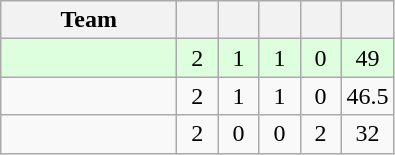<table class="wikitable" style="text-align:center; float:left; margin-right:1em">
<tr>
<th width="110">Team</th>
<th width="20"></th>
<th width="20"></th>
<th width="20"></th>
<th width="20"></th>
<th width="20"></th>
</tr>
<tr bgcolor="#ddffdd">
<td align=left></td>
<td>2</td>
<td>1</td>
<td>1</td>
<td>0</td>
<td>49</td>
</tr>
<tr>
<td align=left></td>
<td>2</td>
<td>1</td>
<td>1</td>
<td>0</td>
<td>46.5</td>
</tr>
<tr>
<td align=left></td>
<td>2</td>
<td>0</td>
<td>0</td>
<td>2</td>
<td>32</td>
</tr>
</table>
